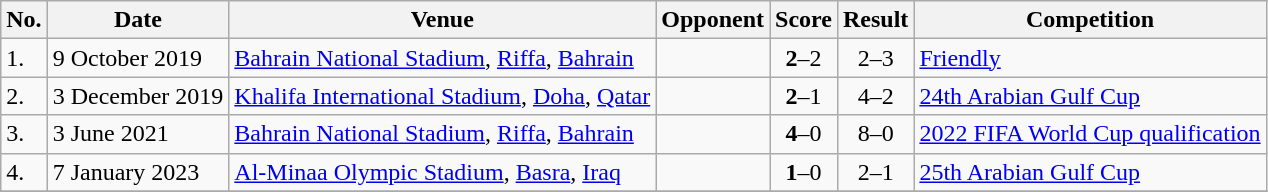<table class="wikitable">
<tr>
<th>No.</th>
<th>Date</th>
<th>Venue</th>
<th>Opponent</th>
<th>Score</th>
<th>Result</th>
<th>Competition</th>
</tr>
<tr>
<td>1.</td>
<td>9 October 2019</td>
<td><a href='#'>Bahrain National Stadium</a>, <a href='#'>Riffa</a>, <a href='#'>Bahrain</a></td>
<td></td>
<td align=center><strong>2</strong>–2</td>
<td align=center>2–3</td>
<td><a href='#'>Friendly</a></td>
</tr>
<tr>
<td>2.</td>
<td>3 December 2019</td>
<td><a href='#'>Khalifa International Stadium</a>, <a href='#'>Doha</a>, <a href='#'>Qatar</a></td>
<td></td>
<td align=center><strong>2</strong>–1</td>
<td align=center>4–2</td>
<td><a href='#'>24th Arabian Gulf Cup</a></td>
</tr>
<tr>
<td>3.</td>
<td>3 June 2021</td>
<td><a href='#'>Bahrain National Stadium</a>, <a href='#'>Riffa</a>, <a href='#'>Bahrain</a></td>
<td></td>
<td align=center><strong>4</strong>–0</td>
<td align=center>8–0</td>
<td><a href='#'>2022 FIFA World Cup qualification</a></td>
</tr>
<tr>
<td>4.</td>
<td>7 January 2023</td>
<td><a href='#'>Al-Minaa Olympic Stadium</a>, <a href='#'>Basra</a>, <a href='#'>Iraq</a></td>
<td></td>
<td align=center><strong>1</strong>–0</td>
<td align=center>2–1</td>
<td><a href='#'>25th Arabian Gulf Cup</a></td>
</tr>
<tr>
</tr>
</table>
